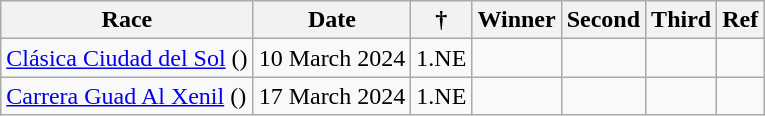<table class="wikitable sortable">
<tr>
<th>Race</th>
<th>Date</th>
<th> †</th>
<th>Winner</th>
<th>Second</th>
<th>Third</th>
<th>Ref</th>
</tr>
<tr>
<td> <a href='#'>Clásica Ciudad del Sol</a> ()</td>
<td>10 March 2024</td>
<td>1.NE</td>
<td></td>
<td></td>
<td></td>
<td align=center></td>
</tr>
<tr>
<td> <a href='#'>Carrera Guad Al Xenil</a> ()</td>
<td>17 March 2024</td>
<td>1.NE</td>
<td></td>
<td></td>
<td></td>
<td align=center></td>
</tr>
</table>
